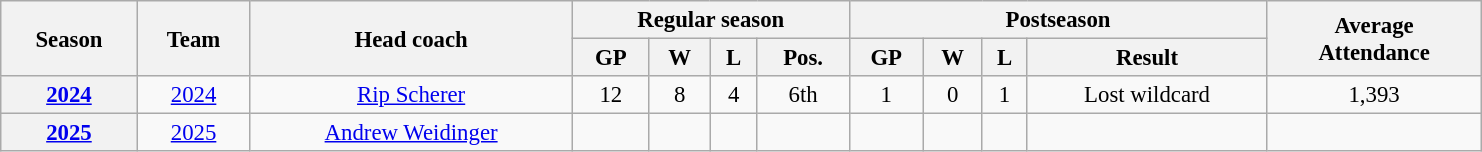<table class="wikitable" style="font-size: 95%; text-align:center; width:65em">
<tr>
<th rowspan="2">Season</th>
<th rowspan="2">Team</th>
<th rowspan="2">Head coach</th>
<th colspan="4">Regular season</th>
<th colspan="4">Postseason</th>
<th rowspan="2">Average<br> Attendance</th>
</tr>
<tr>
<th>GP</th>
<th>W</th>
<th>L</th>
<th>Pos.</th>
<th>GP</th>
<th>W</th>
<th>L</th>
<th>Result</th>
</tr>
<tr>
<th><a href='#'>2024</a></th>
<td><a href='#'>2024</a></td>
<td><a href='#'>Rip Scherer</a></td>
<td>12</td>
<td>8</td>
<td>4</td>
<td>6th </td>
<td>1</td>
<td>0</td>
<td>1</td>
<td>Lost wildcard</td>
<td>1,393</td>
</tr>
<tr>
<th><a href='#'>2025</a></th>
<td><a href='#'>2025</a></td>
<td><a href='#'>Andrew Weidinger</a></td>
<td></td>
<td></td>
<td></td>
<td></td>
<td></td>
<td></td>
<td></td>
<td></td>
<td></td>
</tr>
</table>
